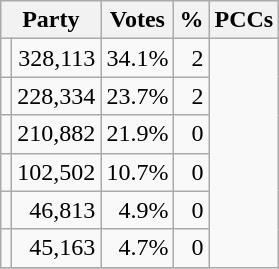<table class="wikitable" style="text-align:right;">
<tr>
<th colspan=2>Party</th>
<th scope="col">Votes</th>
<th scope="col">%</th>
<th scope="col">PCCs</th>
</tr>
<tr>
<td></td>
<td>328,113</td>
<td>34.1%</td>
<td>2</td>
</tr>
<tr>
<td></td>
<td>228,334</td>
<td>23.7%</td>
<td>2</td>
</tr>
<tr>
<td></td>
<td>210,882</td>
<td>21.9%</td>
<td>0</td>
</tr>
<tr>
<td></td>
<td>102,502</td>
<td>10.7%</td>
<td>0</td>
</tr>
<tr>
<td></td>
<td>46,813</td>
<td>4.9%</td>
<td>0</td>
</tr>
<tr>
<td></td>
<td>45,163</td>
<td>4.7%</td>
<td>0</td>
</tr>
<tr>
</tr>
</table>
